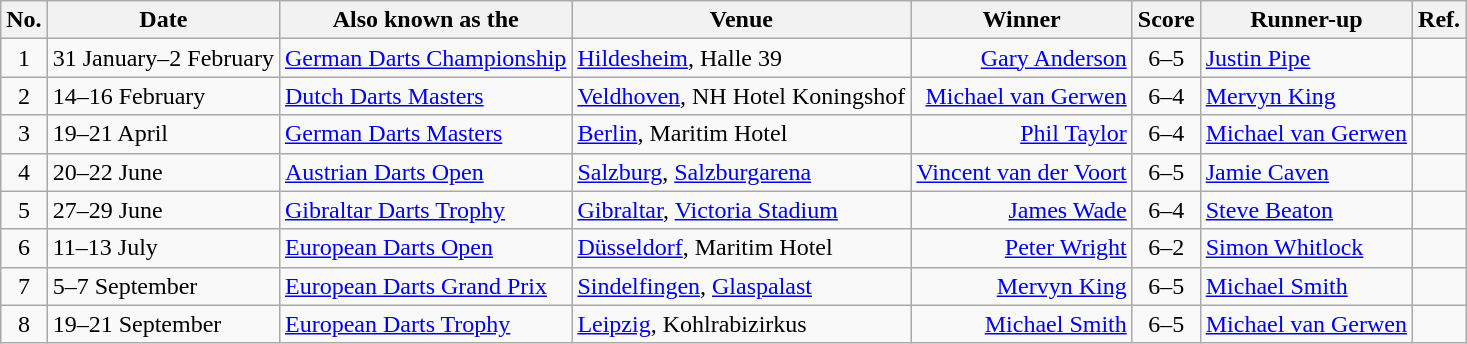<table class="wikitable">
<tr>
<th>No.</th>
<th>Date</th>
<th>Also known as the</th>
<th>Venue</th>
<th>Winner</th>
<th>Score</th>
<th>Runner-up</th>
<th>Ref.</th>
</tr>
<tr>
<td align=center>1</td>
<td align=left>31 January–2 February</td>
<td><a href='#'>German Darts Championship</a></td>
<td> <a href='#'>Hildesheim</a>, Halle 39</td>
<td align=right><a href='#'>Gary Anderson</a> </td>
<td align=center>6–5</td>
<td> <a href='#'>Justin Pipe</a></td>
<td align="center"></td>
</tr>
<tr>
<td align=center>2</td>
<td align=left>14–16 February</td>
<td><a href='#'>Dutch Darts Masters</a></td>
<td> <a href='#'>Veldhoven</a>, NH Hotel Koningshof</td>
<td align=right><a href='#'>Michael van Gerwen</a> </td>
<td align=center>6–4</td>
<td> <a href='#'>Mervyn King</a></td>
<td align="center"></td>
</tr>
<tr>
<td align=center>3</td>
<td align=left>19–21 April</td>
<td><a href='#'>German Darts Masters</a></td>
<td> <a href='#'>Berlin</a>, Maritim Hotel</td>
<td align=right><a href='#'>Phil Taylor</a> </td>
<td align=center>6–4</td>
<td> <a href='#'>Michael van Gerwen</a></td>
<td align="center"></td>
</tr>
<tr>
<td align=center>4</td>
<td align=left>20–22 June</td>
<td><a href='#'>Austrian Darts Open</a></td>
<td> <a href='#'>Salzburg</a>, <a href='#'>Salzburgarena</a></td>
<td align=right><a href='#'>Vincent van der Voort</a> </td>
<td align=center>6–5</td>
<td> <a href='#'>Jamie Caven</a></td>
<td align="center"></td>
</tr>
<tr>
<td align=center>5</td>
<td align=left>27–29 June</td>
<td><a href='#'>Gibraltar Darts Trophy</a></td>
<td> <a href='#'>Gibraltar</a>, <a href='#'>Victoria Stadium</a></td>
<td align=right><a href='#'>James Wade</a> </td>
<td align=center>6–4</td>
<td> <a href='#'>Steve Beaton</a></td>
<td align="center"></td>
</tr>
<tr>
<td align=center>6</td>
<td align=left>11–13 July</td>
<td><a href='#'>European Darts Open</a></td>
<td> <a href='#'>Düsseldorf</a>, Maritim Hotel</td>
<td align=right><a href='#'>Peter Wright</a> </td>
<td align=center>6–2</td>
<td> <a href='#'>Simon Whitlock</a></td>
<td align="center"></td>
</tr>
<tr>
<td align=center>7</td>
<td align=left>5–7 September</td>
<td><a href='#'>European Darts Grand Prix</a></td>
<td> <a href='#'>Sindelfingen</a>, <a href='#'>Glaspalast</a></td>
<td align=right><a href='#'>Mervyn King</a> </td>
<td align=center>6–5</td>
<td> <a href='#'>Michael Smith</a></td>
<td align="center"></td>
</tr>
<tr>
<td align=center>8</td>
<td align=left>19–21 September</td>
<td><a href='#'>European Darts Trophy</a></td>
<td> <a href='#'>Leipzig</a>, Kohlrabizirkus</td>
<td align=right><a href='#'>Michael Smith</a> </td>
<td align=center>6–5</td>
<td> <a href='#'>Michael van Gerwen</a></td>
<td align="center"></td>
</tr>
</table>
